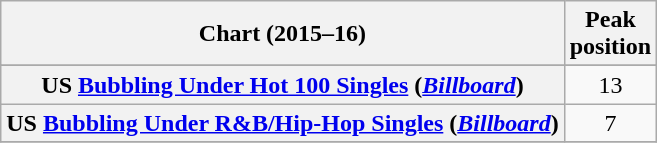<table class="wikitable sortable plainrowheaders" style="text-align:center">
<tr>
<th scope="col">Chart (2015–16)</th>
<th scope="col">Peak<br> position</th>
</tr>
<tr>
</tr>
<tr>
</tr>
<tr>
</tr>
<tr>
</tr>
<tr>
<th scope="row">US <a href='#'>Bubbling Under Hot 100 Singles</a> (<a href='#'><em>Billboard</em></a>)</th>
<td>13</td>
</tr>
<tr>
<th scope="row">US <a href='#'>Bubbling Under R&B/Hip-Hop Singles</a> (<a href='#'><em>Billboard</em></a>)</th>
<td style="text-align:center;">7</td>
</tr>
<tr>
</tr>
</table>
